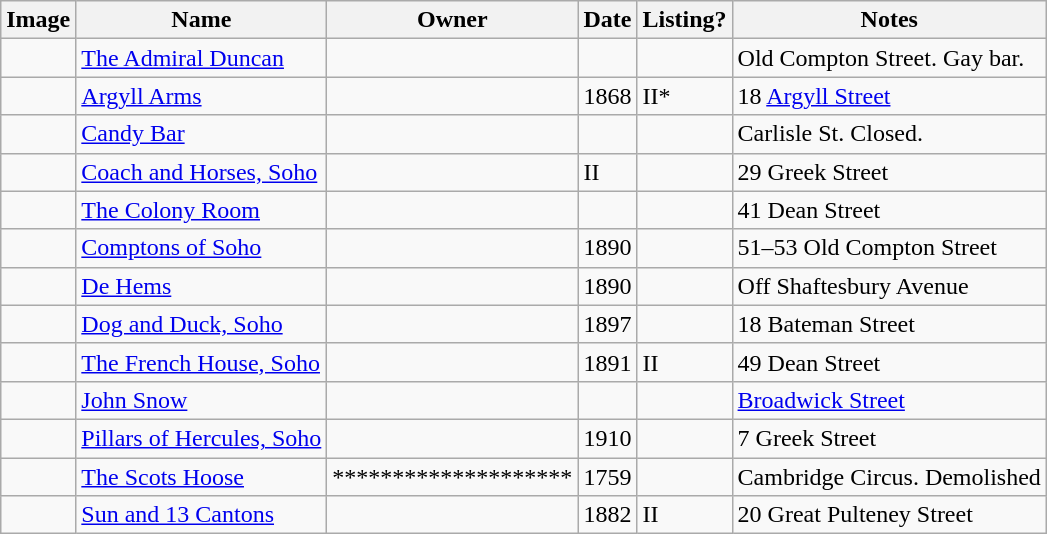<table class="wikitable sortable">
<tr>
<th>Image</th>
<th>Name</th>
<th>Owner</th>
<th>Date</th>
<th>Listing?</th>
<th>Notes</th>
</tr>
<tr>
<td></td>
<td><a href='#'>The Admiral Duncan</a></td>
<td></td>
<td></td>
<td></td>
<td>Old Compton Street. Gay bar.</td>
</tr>
<tr>
<td></td>
<td><a href='#'>Argyll Arms</a></td>
<td></td>
<td>1868</td>
<td>II*</td>
<td>18 <a href='#'>Argyll Street</a></td>
</tr>
<tr>
<td></td>
<td><a href='#'>Candy Bar</a></td>
<td></td>
<td></td>
<td></td>
<td>Carlisle St. Closed.</td>
</tr>
<tr>
<td></td>
<td><a href='#'>Coach and Horses, Soho</a></td>
<td></td>
<td>II</td>
<td></td>
<td>29 Greek Street</td>
</tr>
<tr>
<td></td>
<td><a href='#'>The Colony Room</a></td>
<td></td>
<td></td>
<td></td>
<td>41 Dean Street</td>
</tr>
<tr>
<td></td>
<td><a href='#'>Comptons of Soho</a></td>
<td></td>
<td>1890</td>
<td></td>
<td>51–53 Old Compton Street</td>
</tr>
<tr>
<td></td>
<td><a href='#'>De Hems</a></td>
<td></td>
<td>1890</td>
<td></td>
<td>Off Shaftesbury Avenue</td>
</tr>
<tr>
<td></td>
<td><a href='#'>Dog and Duck, Soho</a></td>
<td></td>
<td>1897</td>
<td></td>
<td>18 Bateman Street</td>
</tr>
<tr>
<td></td>
<td><a href='#'>The French House, Soho</a></td>
<td></td>
<td>1891</td>
<td>II</td>
<td>49 Dean Street</td>
</tr>
<tr>
<td></td>
<td><a href='#'>John Snow</a></td>
<td></td>
<td></td>
<td></td>
<td><a href='#'>Broadwick Street</a></td>
</tr>
<tr>
<td></td>
<td><a href='#'>Pillars of Hercules, Soho</a></td>
<td></td>
<td>1910</td>
<td></td>
<td>7 Greek Street</td>
</tr>
<tr>
<td></td>
<td><a href='#'>The Scots Hoose</a></td>
<td>********************</td>
<td>1759</td>
<td></td>
<td>Cambridge Circus. Demolished</td>
</tr>
<tr>
<td></td>
<td><a href='#'>Sun and 13 Cantons</a></td>
<td></td>
<td>1882</td>
<td>II</td>
<td>20 Great Pulteney Street</td>
</tr>
</table>
